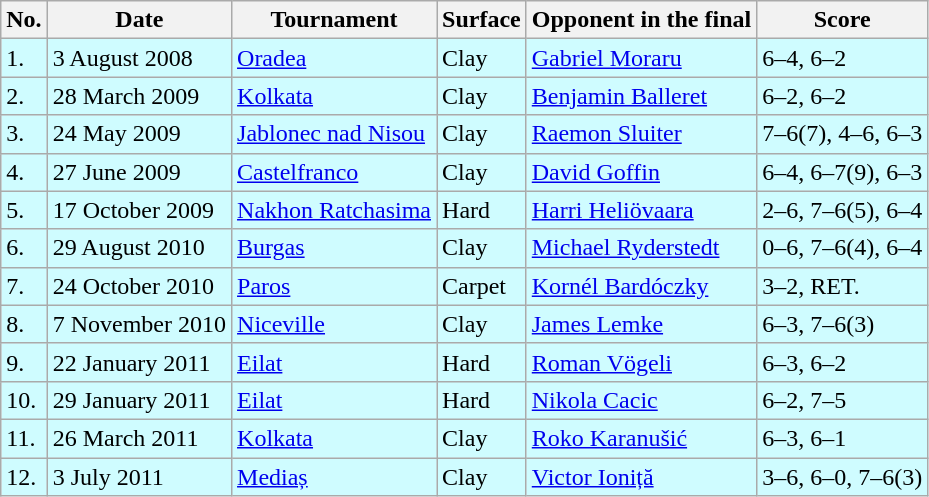<table class="wikitable">
<tr>
<th>No.</th>
<th>Date</th>
<th>Tournament</th>
<th>Surface</th>
<th>Opponent in the final</th>
<th>Score</th>
</tr>
<tr bgcolor="CFFCFF">
<td>1.</td>
<td>3 August 2008</td>
<td> <a href='#'>Oradea</a></td>
<td>Clay</td>
<td> <a href='#'>Gabriel Moraru</a></td>
<td>6–4, 6–2</td>
</tr>
<tr bgcolor="CFFCFF">
<td>2.</td>
<td>28 March 2009</td>
<td> <a href='#'>Kolkata</a></td>
<td>Clay</td>
<td> <a href='#'>Benjamin Balleret</a></td>
<td>6–2, 6–2</td>
</tr>
<tr bgcolor="CFFCFF">
<td>3.</td>
<td>24 May 2009</td>
<td> <a href='#'>Jablonec nad Nisou</a></td>
<td>Clay</td>
<td> <a href='#'>Raemon Sluiter</a></td>
<td>7–6(7), 4–6, 6–3</td>
</tr>
<tr bgcolor="CFFCFF">
<td>4.</td>
<td>27 June 2009</td>
<td> <a href='#'>Castelfranco</a></td>
<td>Clay</td>
<td> <a href='#'>David Goffin</a></td>
<td>6–4, 6–7(9), 6–3</td>
</tr>
<tr bgcolor="CFFCFF">
<td>5.</td>
<td>17 October 2009</td>
<td> <a href='#'>Nakhon Ratchasima</a></td>
<td>Hard</td>
<td> <a href='#'>Harri Heliövaara</a></td>
<td>2–6, 7–6(5), 6–4</td>
</tr>
<tr bgcolor="CFFCFF">
<td>6.</td>
<td>29 August 2010</td>
<td> <a href='#'>Burgas</a></td>
<td>Clay</td>
<td> <a href='#'>Michael Ryderstedt</a></td>
<td>0–6, 7–6(4), 6–4</td>
</tr>
<tr bgcolor="CFFCFF">
<td>7.</td>
<td>24 October 2010</td>
<td> <a href='#'>Paros</a></td>
<td>Carpet</td>
<td> <a href='#'>Kornél Bardóczky</a></td>
<td>3–2, RET.</td>
</tr>
<tr bgcolor="CFFCFF">
<td>8.</td>
<td>7 November 2010</td>
<td> <a href='#'>Niceville</a></td>
<td>Clay</td>
<td> <a href='#'>James Lemke</a></td>
<td>6–3, 7–6(3)</td>
</tr>
<tr bgcolor="CFFCFF">
<td>9.</td>
<td>22 January 2011</td>
<td> <a href='#'>Eilat</a></td>
<td>Hard</td>
<td> <a href='#'>Roman Vögeli</a></td>
<td>6–3, 6–2</td>
</tr>
<tr bgcolor="CFFCFF">
<td>10.</td>
<td>29 January 2011</td>
<td> <a href='#'>Eilat</a></td>
<td>Hard</td>
<td> <a href='#'>Nikola Cacic</a></td>
<td>6–2, 7–5</td>
</tr>
<tr bgcolor="CFFCFF">
<td>11.</td>
<td>26 March 2011</td>
<td> <a href='#'>Kolkata</a></td>
<td>Clay</td>
<td> <a href='#'>Roko Karanušić</a></td>
<td>6–3, 6–1</td>
</tr>
<tr bgcolor="CFFCFF">
<td>12.</td>
<td>3 July 2011</td>
<td> <a href='#'>Mediaș</a></td>
<td>Clay</td>
<td> <a href='#'>Victor Ioniță</a></td>
<td>3–6, 6–0, 7–6(3)</td>
</tr>
</table>
